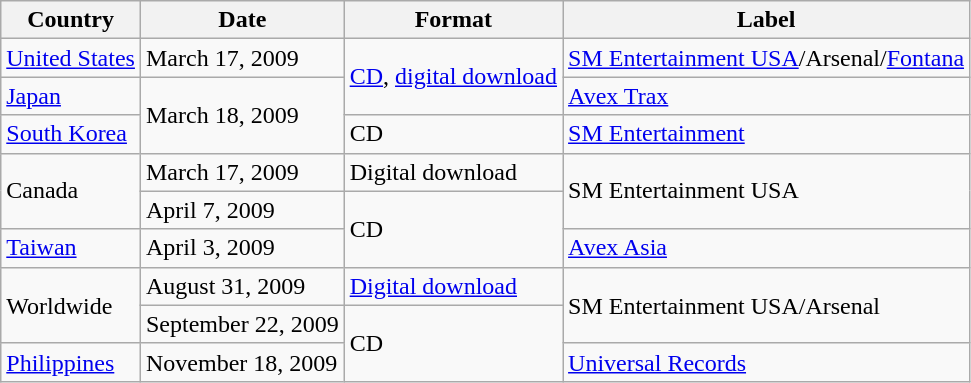<table class="wikitable">
<tr>
<th>Country</th>
<th>Date</th>
<th>Format</th>
<th>Label</th>
</tr>
<tr>
<td><a href='#'>United States</a></td>
<td>March 17, 2009</td>
<td rowspan="2"><a href='#'>CD</a>, <a href='#'>digital download</a></td>
<td><a href='#'>SM Entertainment USA</a>/Arsenal/<a href='#'>Fontana</a></td>
</tr>
<tr>
<td><a href='#'>Japan</a></td>
<td rowspan="2">March 18, 2009</td>
<td><a href='#'>Avex Trax</a></td>
</tr>
<tr>
<td><a href='#'>South Korea</a></td>
<td>CD</td>
<td><a href='#'>SM Entertainment</a></td>
</tr>
<tr>
<td rowspan="2">Canada</td>
<td>March 17, 2009</td>
<td>Digital download</td>
<td rowspan="2">SM Entertainment USA</td>
</tr>
<tr>
<td>April 7, 2009</td>
<td rowspan="2">CD</td>
</tr>
<tr>
<td><a href='#'>Taiwan</a></td>
<td>April 3, 2009</td>
<td><a href='#'>Avex Asia</a></td>
</tr>
<tr>
<td rowspan="2">Worldwide</td>
<td>August 31, 2009</td>
<td><a href='#'>Digital download</a></td>
<td rowspan="2">SM Entertainment USA/Arsenal</td>
</tr>
<tr>
<td>September 22, 2009</td>
<td rowspan="2">CD</td>
</tr>
<tr>
<td><a href='#'>Philippines</a></td>
<td>November 18, 2009</td>
<td><a href='#'>Universal Records</a></td>
</tr>
</table>
